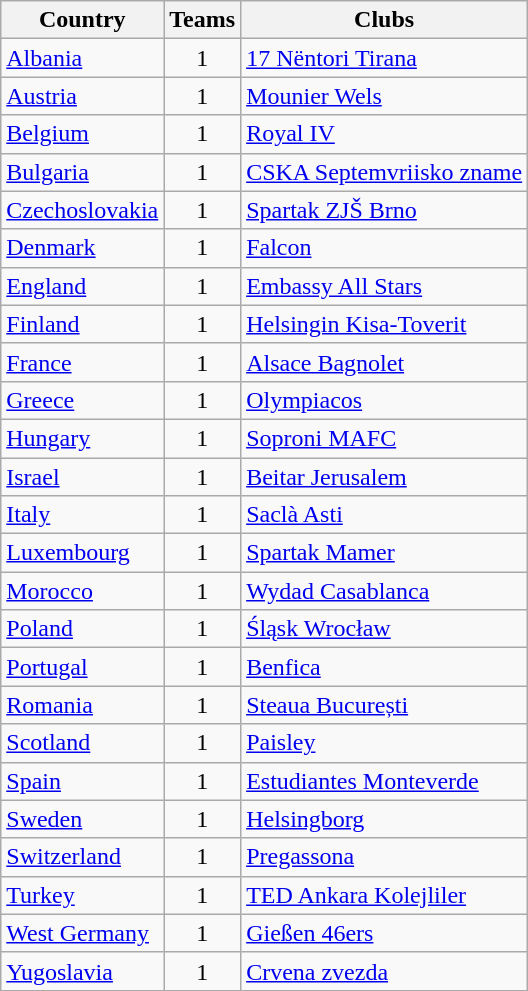<table class="wikitable" style="margin-left:0.5em;">
<tr>
<th>Country</th>
<th>Teams</th>
<th colspan=5>Clubs</th>
</tr>
<tr>
<td> <a href='#'>Albania</a></td>
<td align=center>1</td>
<td><a href='#'>17 Nëntori Tirana</a></td>
</tr>
<tr>
<td> <a href='#'>Austria</a></td>
<td align=center>1</td>
<td><a href='#'>Mounier Wels</a></td>
</tr>
<tr>
<td> <a href='#'>Belgium</a></td>
<td align=center>1</td>
<td><a href='#'>Royal IV</a></td>
</tr>
<tr>
<td> <a href='#'>Bulgaria</a></td>
<td align=center>1</td>
<td><a href='#'>CSKA Septemvriisko zname</a></td>
</tr>
<tr>
<td> <a href='#'>Czechoslovakia</a></td>
<td align=center>1</td>
<td><a href='#'>Spartak ZJŠ Brno</a></td>
</tr>
<tr>
<td> <a href='#'>Denmark</a></td>
<td align=center>1</td>
<td><a href='#'>Falcon</a></td>
</tr>
<tr>
<td> <a href='#'>England</a></td>
<td align=center>1</td>
<td><a href='#'>Embassy All Stars</a></td>
</tr>
<tr>
<td> <a href='#'>Finland</a></td>
<td align=center>1</td>
<td><a href='#'>Helsingin Kisa-Toverit</a></td>
</tr>
<tr>
<td> <a href='#'>France</a></td>
<td align=center>1</td>
<td><a href='#'>Alsace Bagnolet</a></td>
</tr>
<tr>
<td> <a href='#'>Greece</a></td>
<td align=center>1</td>
<td><a href='#'>Olympiacos</a></td>
</tr>
<tr>
<td> <a href='#'>Hungary</a></td>
<td align=center>1</td>
<td><a href='#'>Soproni MAFC</a></td>
</tr>
<tr>
<td> <a href='#'>Israel</a></td>
<td align=center>1</td>
<td><a href='#'>Beitar Jerusalem</a></td>
</tr>
<tr>
<td> <a href='#'>Italy</a></td>
<td align=center>1</td>
<td><a href='#'>Saclà Asti</a></td>
</tr>
<tr>
<td> <a href='#'>Luxembourg</a></td>
<td align=center>1</td>
<td><a href='#'>Spartak Mamer</a></td>
</tr>
<tr>
<td> <a href='#'>Morocco</a></td>
<td align=center>1</td>
<td><a href='#'>Wydad Casablanca</a></td>
</tr>
<tr>
<td> <a href='#'>Poland</a></td>
<td align=center>1</td>
<td><a href='#'>Śląsk Wrocław</a></td>
</tr>
<tr>
<td> <a href='#'>Portugal</a></td>
<td align=center>1</td>
<td><a href='#'>Benfica</a></td>
</tr>
<tr>
<td> <a href='#'>Romania</a></td>
<td align=center>1</td>
<td><a href='#'>Steaua București</a></td>
</tr>
<tr>
<td> <a href='#'>Scotland</a></td>
<td align=center>1</td>
<td><a href='#'>Paisley</a></td>
</tr>
<tr>
<td> <a href='#'>Spain</a></td>
<td align=center>1</td>
<td><a href='#'>Estudiantes Monteverde</a></td>
</tr>
<tr>
<td> <a href='#'>Sweden</a></td>
<td align=center>1</td>
<td><a href='#'>Helsingborg</a></td>
</tr>
<tr>
<td> <a href='#'>Switzerland</a></td>
<td align=center>1</td>
<td><a href='#'>Pregassona</a></td>
</tr>
<tr>
<td> <a href='#'>Turkey</a></td>
<td align=center>1</td>
<td><a href='#'>TED Ankara Kolejliler</a></td>
</tr>
<tr>
<td> <a href='#'>West Germany</a></td>
<td align=center>1</td>
<td><a href='#'>Gießen 46ers</a></td>
</tr>
<tr>
<td> <a href='#'>Yugoslavia</a></td>
<td align=center>1</td>
<td><a href='#'>Crvena zvezda</a></td>
</tr>
</table>
